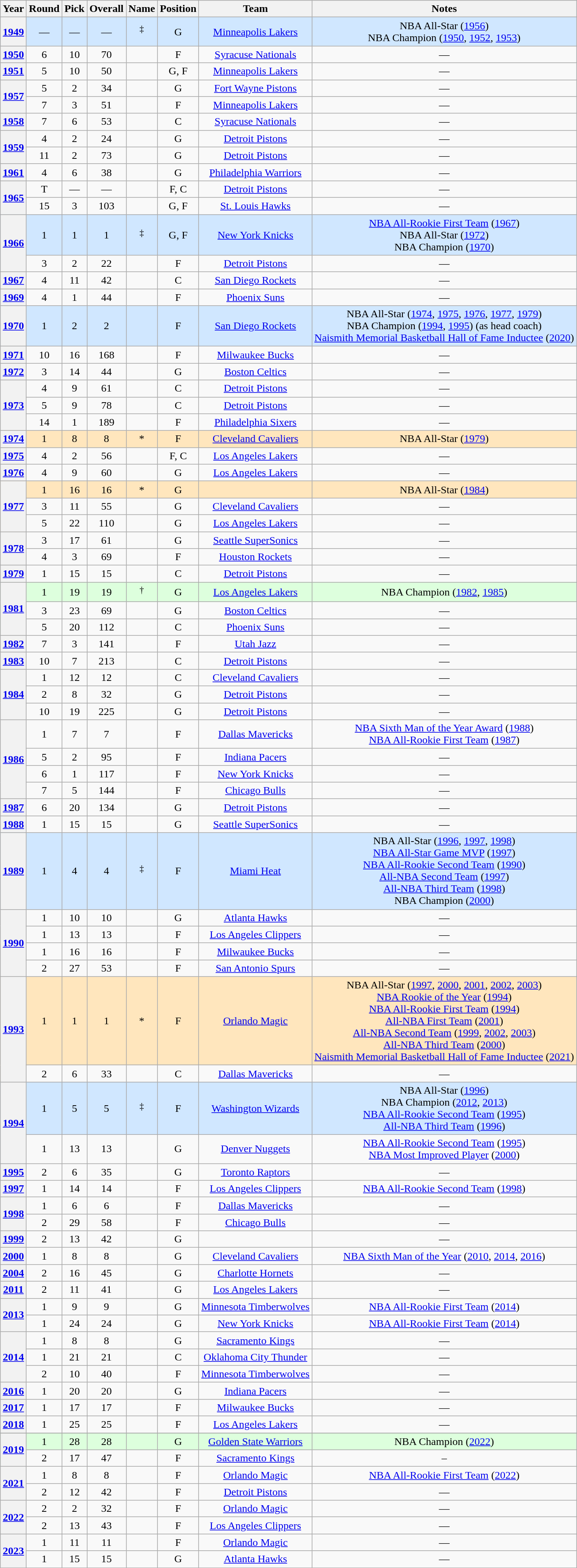<table class="wikitable sortable plainrowheaders">
<tr>
<th scope="col">Year</th>
<th scope="col">Round</th>
<th scope="col">Pick</th>
<th scope="col">Overall</th>
<th scope="col">Name</th>
<th scope="col">Position</th>
<th scope="col">Team</th>
<th scope="col">Notes</th>
</tr>
<tr style="background:#d0e7ff;">
<th scope="row" style="text-align:center;" rowspan="1"><a href='#'>1949</a></th>
<td style="text-align:center;">—</td>
<td style="text-align:center;">—</td>
<td style="text-align:center;">—</td>
<td style="text-align:center;"><sup>‡</sup></td>
<td style="text-align:center;">G</td>
<td style="text-align:center;"><a href='#'>Minneapolis Lakers</a></td>
<td style="text-align:center;"> NBA All-Star (<a href='#'>1956</a>) <br> NBA Champion (<a href='#'>1950</a>, <a href='#'>1952</a>, <a href='#'>1953</a>)</td>
</tr>
<tr>
<th scope="row" style="text-align:center;" rowspan="1"><a href='#'>1950</a></th>
<td style="text-align:center;">6</td>
<td style="text-align:center;">10</td>
<td style="text-align:center;">70</td>
<td style="text-align:center;"></td>
<td style="text-align:center;">F</td>
<td style="text-align:center;"><a href='#'>Syracuse Nationals</a></td>
<td style="text-align:center;">—</td>
</tr>
<tr>
<th scope="row" style="text-align:center;" rowspan="1"><a href='#'>1951</a></th>
<td style="text-align:center;">5</td>
<td style="text-align:center;">10</td>
<td style="text-align:center;">50</td>
<td style="text-align:center;"></td>
<td style="text-align:center;">G, F</td>
<td style="text-align:center;"><a href='#'>Minneapolis Lakers</a></td>
<td style="text-align:center;">—</td>
</tr>
<tr>
<th scope="row" style="text-align:center;" rowspan="2"><a href='#'>1957</a></th>
<td style="text-align:center;">5</td>
<td style="text-align:center;">2</td>
<td style="text-align:center;">34</td>
<td style="text-align:center;"></td>
<td style="text-align:center;">G</td>
<td style="text-align:center;"><a href='#'>Fort Wayne Pistons</a></td>
<td style="text-align:center;">—</td>
</tr>
<tr>
<td style="text-align:center;">7</td>
<td style="text-align:center;">3</td>
<td style="text-align:center;">51</td>
<td style="text-align:center;"></td>
<td style="text-align:center;">F</td>
<td style="text-align:center;"><a href='#'>Minneapolis Lakers</a></td>
<td style="text-align:center;">—</td>
</tr>
<tr>
<th scope="row" style="text-align:center;" rowspan="1"><a href='#'>1958</a></th>
<td style="text-align:center;">7</td>
<td style="text-align:center;">6</td>
<td style="text-align:center;">53</td>
<td style="text-align:center;"></td>
<td style="text-align:center;">C</td>
<td style="text-align:center;"><a href='#'>Syracuse Nationals</a></td>
<td style="text-align:center;">—</td>
</tr>
<tr>
<th scope="row" style="text-align:center;" rowspan="2"><a href='#'>1959</a></th>
<td style="text-align:center;">4</td>
<td style="text-align:center;">2</td>
<td style="text-align:center;">24</td>
<td style="text-align:center;"></td>
<td style="text-align:center;">G</td>
<td style="text-align:center;"><a href='#'>Detroit Pistons</a></td>
<td style="text-align:center;">—</td>
</tr>
<tr>
<td style="text-align:center;">11</td>
<td style="text-align:center;">2</td>
<td style="text-align:center;">73</td>
<td style="text-align:center;"></td>
<td style="text-align:center;">G</td>
<td style="text-align:center;"><a href='#'>Detroit Pistons</a></td>
<td style="text-align:center;">—</td>
</tr>
<tr>
<th scope="row" style="text-align:center;" rowspan="1"><a href='#'>1961</a></th>
<td style="text-align:center;">4</td>
<td style="text-align:center;">6</td>
<td style="text-align:center;">38</td>
<td style="text-align:center;"></td>
<td style="text-align:center;">G</td>
<td style="text-align:center;"><a href='#'>Philadelphia Warriors</a></td>
<td style="text-align:center;">—</td>
</tr>
<tr>
<th scope="row" style="text-align:center;" rowspan="2"><a href='#'>1965</a></th>
<td style="text-align:center;">T</td>
<td style="text-align:center;">—</td>
<td style="text-align:center;">—</td>
<td style="text-align:center;"></td>
<td style="text-align:center;">F, C</td>
<td style="text-align:center;"><a href='#'>Detroit Pistons</a></td>
<td style="text-align:center;">—</td>
</tr>
<tr>
<td style="text-align:center;">15</td>
<td style="text-align:center;">3</td>
<td style="text-align:center;">103</td>
<td style="text-align:center;"></td>
<td style="text-align:center;">G, F</td>
<td style="text-align:center;"><a href='#'>St. Louis Hawks</a></td>
<td style="text-align:center;">—</td>
</tr>
<tr style="background:#d0e7ff;">
<th scope="row" style="text-align:center;" rowspan="2"><a href='#'>1966</a></th>
<td style="text-align:center;">1</td>
<td style="text-align:center;">1</td>
<td style="text-align:center;">1</td>
<td style="text-align:center;"> <sup>‡</sup></td>
<td style="text-align:center;">G, F</td>
<td style="text-align:center;"><a href='#'>New York Knicks</a></td>
<td style="text-align:center;"> <a href='#'>NBA All-Rookie First Team</a> (<a href='#'>1967</a>) <br> NBA All-Star (<a href='#'>1972</a>) <br> NBA Champion (<a href='#'>1970</a>) </td>
</tr>
<tr>
<td style="text-align:center;">3</td>
<td style="text-align:center;">2</td>
<td style="text-align:center;">22</td>
<td style="text-align:center;"></td>
<td style="text-align:center;">F</td>
<td style="text-align:center;"><a href='#'>Detroit Pistons</a></td>
<td style="text-align:center;">—</td>
</tr>
<tr>
<th scope="row" style="text-align:center;" rowspan="1"><a href='#'>1967</a></th>
<td style="text-align:center;">4</td>
<td style="text-align:center;">11</td>
<td style="text-align:center;">42</td>
<td style="text-align:center;"></td>
<td style="text-align:center;">C</td>
<td style="text-align:center;"><a href='#'>San Diego Rockets</a></td>
<td style="text-align:center;">—</td>
</tr>
<tr>
<th scope="row" style="text-align:center;" rowspan="1"><a href='#'>1969</a></th>
<td style="text-align:center;">4</td>
<td style="text-align:center;">1</td>
<td style="text-align:center;">44</td>
<td style="text-align:center;"></td>
<td style="text-align:center;">F</td>
<td style="text-align:center;"><a href='#'>Phoenix Suns</a></td>
<td style="text-align:center;">—</td>
</tr>
<tr style="background:#d0e7ff;">
<th scope="row" style="text-align:center;" rowspan="1"><a href='#'>1970</a></th>
<td style="text-align:center;">1</td>
<td style="text-align:center;">2</td>
<td style="text-align:center;">2</td>
<td style="text-align:center;"></td>
<td style="text-align:center;">F</td>
<td style="text-align:center;"><a href='#'>San Diego Rockets</a></td>
<td style="text-align:center;"> NBA All-Star (<a href='#'>1974</a>, <a href='#'>1975</a>, <a href='#'>1976</a>, <a href='#'>1977</a>, <a href='#'>1979</a>)  <br> NBA Champion (<a href='#'>1994</a>, <a href='#'>1995</a>) (as head coach) <br> <a href='#'>Naismith Memorial Basketball Hall of Fame Inductee</a> (<a href='#'>2020</a>) </td>
</tr>
<tr>
<th scope="row" style="text-align:center;" rowspan="1"><a href='#'>1971</a></th>
<td style="text-align:center;">10</td>
<td style="text-align:center;">16</td>
<td style="text-align:center;">168</td>
<td style="text-align:center;"></td>
<td style="text-align:center;">F</td>
<td style="text-align:center;"><a href='#'>Milwaukee Bucks</a></td>
<td style="text-align:center;">—</td>
</tr>
<tr>
<th scope="row" style="text-align:center;" rowspan="1"><a href='#'>1972</a></th>
<td style="text-align:center;">3</td>
<td style="text-align:center;">14</td>
<td style="text-align:center;">44</td>
<td style="text-align:center;"></td>
<td style="text-align:center;">G</td>
<td style="text-align:center;"><a href='#'>Boston Celtics</a></td>
<td style="text-align:center;">—</td>
</tr>
<tr>
<th scope="row" style="text-align:center;" rowspan="3"><a href='#'>1973</a></th>
<td style="text-align:center;">4</td>
<td style="text-align:center;">9</td>
<td style="text-align:center;">61</td>
<td style="text-align:center;"></td>
<td style="text-align:center;">C</td>
<td style="text-align:center;"><a href='#'>Detroit Pistons</a></td>
<td style="text-align:center;">—</td>
</tr>
<tr>
<td style="text-align:center;">5</td>
<td style="text-align:center;">9</td>
<td style="text-align:center;">78</td>
<td style="text-align:center;"></td>
<td style="text-align:center;">C</td>
<td style="text-align:center;"><a href='#'>Detroit Pistons</a></td>
<td style="text-align:center;">—</td>
</tr>
<tr>
<td style="text-align:center;">14</td>
<td style="text-align:center;">1</td>
<td style="text-align:center;">189</td>
<td style="text-align:center;"></td>
<td style="text-align:center;">F</td>
<td style="text-align:center;"><a href='#'>Philadelphia Sixers</a></td>
<td style="text-align:center;">—</td>
</tr>
<tr style="background:#ffe6bd;">
<th scope="row" style="text-align:center;" rowspan="1"><a href='#'>1974</a></th>
<td style="text-align:center;">1</td>
<td style="text-align:center;">8</td>
<td style="text-align:center;">8</td>
<td style="text-align:center;">*</td>
<td style="text-align:center;">F</td>
<td style="text-align:center;"><a href='#'>Cleveland Cavaliers</a></td>
<td style="text-align:center;"> NBA All-Star (<a href='#'>1979</a>)</td>
</tr>
<tr>
<th scope="row" style="text-align:center;" rowspan="1"><a href='#'>1975</a></th>
<td style="text-align:center;">4</td>
<td style="text-align:center;">2</td>
<td style="text-align:center;">56</td>
<td style="text-align:center;"></td>
<td style="text-align:center;">F, C</td>
<td style="text-align:center;"><a href='#'>Los Angeles Lakers</a></td>
<td style="text-align:center;">—</td>
</tr>
<tr>
<th scope="row" style="text-align:center;" rowspan="1"><a href='#'>1976</a></th>
<td style="text-align:center;">4</td>
<td style="text-align:center;">9</td>
<td style="text-align:center;">60</td>
<td style="text-align:center;"></td>
<td style="text-align:center;">G</td>
<td style="text-align:center;"><a href='#'>Los Angeles Lakers</a></td>
<td style="text-align:center;">—</td>
</tr>
<tr style="background:#ffe6bd;">
<th scope="row" style="text-align:center;" rowspan="3"><a href='#'>1977</a></th>
<td style="text-align:center;">1</td>
<td style="text-align:center;">16</td>
<td style="text-align:center;">16</td>
<td style="text-align:center;">*</td>
<td style="text-align:center;">G</td>
<td style="text-align:center;"></td>
<td style="text-align:center;"> NBA All-Star (<a href='#'>1984</a>)</td>
</tr>
<tr>
<td style="text-align:center;">3</td>
<td style="text-align:center;">11</td>
<td style="text-align:center;">55</td>
<td style="text-align:center;"></td>
<td style="text-align:center;">G</td>
<td style="text-align:center;"><a href='#'>Cleveland Cavaliers</a></td>
<td style="text-align:center;">—</td>
</tr>
<tr>
<td style="text-align:center;">5</td>
<td style="text-align:center;">22</td>
<td style="text-align:center;">110</td>
<td style="text-align:center;"></td>
<td style="text-align:center;">G</td>
<td style="text-align:center;"><a href='#'>Los Angeles Lakers</a></td>
<td style="text-align:center;">—</td>
</tr>
<tr>
<th scope="row" style="text-align:center;" rowspan="2"><a href='#'>1978</a></th>
<td style="text-align:center;">3</td>
<td style="text-align:center;">17</td>
<td style="text-align:center;">61</td>
<td style="text-align:center;"></td>
<td style="text-align:center;">G</td>
<td style="text-align:center;"><a href='#'>Seattle SuperSonics</a></td>
<td style="text-align:center;">—</td>
</tr>
<tr>
<td style="text-align:center;">4</td>
<td style="text-align:center;">3</td>
<td style="text-align:center;">69</td>
<td style="text-align:center;"></td>
<td style="text-align:center;">F</td>
<td style="text-align:center;"><a href='#'>Houston Rockets</a></td>
<td style="text-align:center;">—</td>
</tr>
<tr>
<th scope="row" style="text-align:center;" rowspan="1"><a href='#'>1979</a></th>
<td style="text-align:center;">1</td>
<td style="text-align:center;">15</td>
<td style="text-align:center;">15</td>
<td style="text-align:center;"></td>
<td style="text-align:center;">C</td>
<td style="text-align:center;"><a href='#'>Detroit Pistons</a></td>
<td style="text-align:center;">—</td>
</tr>
<tr style="background:#dfd;">
<th scope="row" style="text-align:center;" rowspan="3"><a href='#'>1981</a></th>
<td style="text-align:center;">1</td>
<td style="text-align:center;">19</td>
<td style="text-align:center;">19</td>
<td style="text-align:center;"><sup>†</sup></td>
<td style="text-align:center;">G</td>
<td style="text-align:center;"><a href='#'>Los Angeles Lakers</a></td>
<td style="text-align:center;"> NBA Champion (<a href='#'>1982</a>, <a href='#'>1985</a>)</td>
</tr>
<tr>
<td style="text-align:center;">3</td>
<td style="text-align:center;">23</td>
<td style="text-align:center;">69</td>
<td style="text-align:center;"></td>
<td style="text-align:center;">G</td>
<td style="text-align:center;"><a href='#'>Boston Celtics</a></td>
<td style="text-align:center;">—</td>
</tr>
<tr>
<td style="text-align:center;">5</td>
<td style="text-align:center;">20</td>
<td style="text-align:center;">112</td>
<td style="text-align:center;"></td>
<td style="text-align:center;">C</td>
<td style="text-align:center;"><a href='#'>Phoenix Suns</a></td>
<td style="text-align:center;">—</td>
</tr>
<tr>
<th scope="row" style="text-align:center;" rowspan="1"><a href='#'>1982</a></th>
<td style="text-align:center;">7</td>
<td style="text-align:center;">3</td>
<td style="text-align:center;">141</td>
<td style="text-align:center;"></td>
<td style="text-align:center;">F</td>
<td style="text-align:center;"><a href='#'>Utah Jazz</a></td>
<td style="text-align:center;">—</td>
</tr>
<tr>
<th scope="row" style="text-align:center;" rowspan="1"><a href='#'>1983</a></th>
<td style="text-align:center;">10</td>
<td style="text-align:center;">7</td>
<td style="text-align:center;">213</td>
<td style="text-align:center;"></td>
<td style="text-align:center;">C</td>
<td style="text-align:center;"><a href='#'>Detroit Pistons</a></td>
<td style="text-align:center;">—</td>
</tr>
<tr>
<th scope="row" style="text-align:center;" rowspan="3"><a href='#'>1984</a></th>
<td style="text-align:center;">1</td>
<td style="text-align:center;">12</td>
<td style="text-align:center;">12</td>
<td style="text-align:center;"></td>
<td style="text-align:center;">C</td>
<td style="text-align:center;"><a href='#'>Cleveland Cavaliers</a></td>
<td style="text-align:center;">—</td>
</tr>
<tr>
<td style="text-align:center;">2</td>
<td style="text-align:center;">8</td>
<td style="text-align:center;">32</td>
<td style="text-align:center;"></td>
<td style="text-align:center;">G</td>
<td style="text-align:center;"><a href='#'>Detroit Pistons</a></td>
<td style="text-align:center;">—</td>
</tr>
<tr>
<td style="text-align:center;">10</td>
<td style="text-align:center;">19</td>
<td style="text-align:center;">225</td>
<td style="text-align:center;"></td>
<td style="text-align:center;">G</td>
<td style="text-align:center;"><a href='#'>Detroit Pistons</a></td>
<td style="text-align:center;">—</td>
</tr>
<tr>
<th scope="row" style="text-align:center;" rowspan="4"><a href='#'>1986</a></th>
<td style="text-align:center;">1</td>
<td style="text-align:center;">7</td>
<td style="text-align:center;">7</td>
<td style="text-align:center;"></td>
<td style="text-align:center;">F</td>
<td style="text-align:center;"><a href='#'>Dallas Mavericks</a></td>
<td style="text-align:center;"><a href='#'>NBA Sixth Man of the Year Award</a> (<a href='#'>1988</a>)<br><a href='#'>NBA All-Rookie First Team</a> (<a href='#'>1987</a>)</td>
</tr>
<tr>
<td style="text-align:center;">5</td>
<td style="text-align:center;">2</td>
<td style="text-align:center;">95</td>
<td style="text-align:center;"></td>
<td style="text-align:center;">F</td>
<td style="text-align:center;"><a href='#'>Indiana Pacers</a></td>
<td style="text-align:center;">—</td>
</tr>
<tr>
<td style="text-align:center;">6</td>
<td style="text-align:center;">1</td>
<td style="text-align:center;">117</td>
<td style="text-align:center;"></td>
<td style="text-align:center;">F</td>
<td style="text-align:center;"><a href='#'>New York Knicks</a></td>
<td style="text-align:center;">—</td>
</tr>
<tr>
<td style="text-align:center;">7</td>
<td style="text-align:center;">5</td>
<td style="text-align:center;">144</td>
<td style="text-align:center;"></td>
<td style="text-align:center;">F</td>
<td style="text-align:center;"><a href='#'>Chicago Bulls</a></td>
<td style="text-align:center;">—</td>
</tr>
<tr>
<th scope="row" style="text-align:center;" rowspan="1"><a href='#'>1987</a></th>
<td style="text-align:center;">6</td>
<td style="text-align:center;">20</td>
<td style="text-align:center;">134</td>
<td style="text-align:center;"></td>
<td style="text-align:center;">G</td>
<td style="text-align:center;"><a href='#'>Detroit Pistons</a></td>
<td style="text-align:center;">—</td>
</tr>
<tr>
<th scope="row" style="text-align:center;" rowspan="1"><a href='#'>1988</a></th>
<td style="text-align:center;">1</td>
<td style="text-align:center;">15</td>
<td style="text-align:center;">15</td>
<td style="text-align:center;"></td>
<td style="text-align:center;">G</td>
<td style="text-align:center;"><a href='#'>Seattle SuperSonics</a></td>
<td style="text-align:center;">—</td>
</tr>
<tr style="background:#d0e7ff;">
<th scope="row" style="text-align:center;" rowspan="1"><a href='#'>1989</a></th>
<td style="text-align:center;">1</td>
<td style="text-align:center;">4</td>
<td style="text-align:center;">4</td>
<td style="text-align:center;"><sup>‡</sup></td>
<td style="text-align:center;">F</td>
<td style="text-align:center;"><a href='#'>Miami Heat</a></td>
<td style="text-align:center;"> NBA All-Star (<a href='#'>1996</a>, <a href='#'>1997</a>, <a href='#'>1998</a>)<br><a href='#'>NBA All-Star Game MVP</a> (<a href='#'>1997</a>)<br><a href='#'>NBA All-Rookie Second Team</a> (<a href='#'>1990</a>)<br><a href='#'>All-NBA Second Team</a> (<a href='#'>1997</a>)<br><a href='#'>All-NBA Third Team</a> (<a href='#'>1998</a>)<br>NBA Champion (<a href='#'>2000</a>)</td>
</tr>
<tr>
<th scope="row" style="text-align:center;" rowspan="4"><a href='#'>1990</a></th>
<td style="text-align:center;">1</td>
<td style="text-align:center;">10</td>
<td style="text-align:center;">10</td>
<td style="text-align:center;"></td>
<td style="text-align:center;">G</td>
<td style="text-align:center;"><a href='#'>Atlanta Hawks</a></td>
<td style="text-align:center;">—</td>
</tr>
<tr>
<td style="text-align:center;">1</td>
<td style="text-align:center;">13</td>
<td style="text-align:center;">13</td>
<td style="text-align:center;"></td>
<td style="text-align:center;">F</td>
<td style="text-align:center;"><a href='#'>Los Angeles Clippers</a></td>
<td style="text-align:center;">—</td>
</tr>
<tr>
<td style="text-align:center;">1</td>
<td style="text-align:center;">16</td>
<td style="text-align:center;">16</td>
<td style="text-align:center;"></td>
<td style="text-align:center;">F</td>
<td style="text-align:center;"><a href='#'>Milwaukee Bucks</a></td>
<td style="text-align:center;">—</td>
</tr>
<tr>
<td style="text-align:center;">2</td>
<td style="text-align:center;">27</td>
<td style="text-align:center;">53</td>
<td style="text-align:center;"></td>
<td style="text-align:center;">F</td>
<td style="text-align:center;"><a href='#'>San Antonio Spurs</a></td>
<td style="text-align:center;">—</td>
</tr>
<tr style="background:#ffe6bd;">
<th scope="row" style="text-align:center;" rowspan="2"><a href='#'>1993</a></th>
<td style="text-align:center;">1</td>
<td style="text-align:center;">1</td>
<td style="text-align:center;">1</td>
<td style="text-align:center;">*</td>
<td style="text-align:center;">F</td>
<td style="text-align:center;"><a href='#'>Orlando Magic</a></td>
<td style="text-align:center;"> NBA All-Star (<a href='#'>1997</a>, <a href='#'>2000</a>, <a href='#'>2001</a>, <a href='#'>2002</a>, <a href='#'>2003</a>) <br> <a href='#'>NBA Rookie of the Year</a> (<a href='#'>1994</a>) <br><a href='#'>NBA All-Rookie First Team</a> (<a href='#'>1994</a>)<br> <a href='#'>All-NBA First Team</a> (<a href='#'>2001</a>) <br> <a href='#'>All-NBA Second Team</a> (<a href='#'>1999</a>, <a href='#'>2002</a>, <a href='#'>2003</a>) <br> <a href='#'>All-NBA Third Team</a> (<a href='#'>2000</a>) <br> <a href='#'>Naismith Memorial Basketball Hall of Fame Inductee</a> (<a href='#'>2021</a>)</td>
</tr>
<tr>
<td style="text-align:center;">2</td>
<td style="text-align:center;">6</td>
<td style="text-align:center;">33</td>
<td style="text-align:center;"></td>
<td style="text-align:center;">C</td>
<td style="text-align:center;"><a href='#'>Dallas Mavericks</a></td>
<td style="text-align:center;">—</td>
</tr>
<tr style="background:#d0e7ff;">
<th scope="row" style="text-align:center;" rowspan="2"><a href='#'>1994</a></th>
<td style="text-align:center;">1</td>
<td style="text-align:center;">5</td>
<td style="text-align:center;">5</td>
<td style="text-align:center;"><sup>‡</sup></td>
<td style="text-align:center;">F</td>
<td style="text-align:center;"><a href='#'>Washington Wizards</a></td>
<td style="text-align:center;"> NBA All-Star (<a href='#'>1996</a>) <br> NBA Champion (<a href='#'>2012</a>, <a href='#'>2013</a>) <br> <a href='#'>NBA All-Rookie Second Team</a> (<a href='#'>1995</a>)<br> <a href='#'>All-NBA Third Team</a> (<a href='#'>1996</a>)</td>
</tr>
<tr>
<td style="text-align:center;">1</td>
<td style="text-align:center;">13</td>
<td style="text-align:center;">13</td>
<td style="text-align:center;"></td>
<td style="text-align:center;">G</td>
<td style="text-align:center;"><a href='#'>Denver Nuggets</a></td>
<td style="text-align:center;"> <a href='#'>NBA All-Rookie Second Team</a> (<a href='#'>1995</a>)<br><a href='#'>NBA Most Improved Player</a> (<a href='#'>2000</a>) </td>
</tr>
<tr>
<th scope="row" style="text-align:center;" rowspan="1"><a href='#'>1995</a></th>
<td style="text-align:center;">2</td>
<td style="text-align:center;">6</td>
<td style="text-align:center;">35</td>
<td style="text-align:center;"></td>
<td style="text-align:center;">G</td>
<td style="text-align:center;"><a href='#'>Toronto Raptors</a></td>
<td style="text-align:center;">—</td>
</tr>
<tr>
<th scope="row" style="text-align:center;" rowspan="1"><a href='#'>1997</a></th>
<td style="text-align:center;">1</td>
<td style="text-align:center;">14</td>
<td style="text-align:center;">14</td>
<td style="text-align:center;"></td>
<td style="text-align:center;">F</td>
<td style="text-align:center;"><a href='#'>Los Angeles Clippers</a></td>
<td style="text-align:center;"> <a href='#'>NBA All-Rookie Second Team</a> (<a href='#'>1998</a>)</td>
</tr>
<tr>
<th scope="row" style="text-align:center;" rowspan="2"><a href='#'>1998</a></th>
<td style="text-align:center;">1</td>
<td style="text-align:center;">6</td>
<td style="text-align:center;">6</td>
<td style="text-align:center;"></td>
<td style="text-align:center;">F</td>
<td style="text-align:center;"><a href='#'>Dallas Mavericks</a></td>
<td style="text-align:center;">—</td>
</tr>
<tr>
<td style="text-align:center;">2</td>
<td style="text-align:center;">29</td>
<td style="text-align:center;">58</td>
<td style="text-align:center;"></td>
<td style="text-align:center;">F</td>
<td style="text-align:center;"><a href='#'>Chicago Bulls</a></td>
<td style="text-align:center;">—</td>
</tr>
<tr>
<th scope="row" style="text-align:center;" rowspan="1"><a href='#'>1999</a></th>
<td style="text-align:center;">2</td>
<td style="text-align:center;">13</td>
<td style="text-align:center;">42</td>
<td style="text-align:center;"></td>
<td style="text-align:center;">G</td>
<td style="text-align:center;"></td>
<td style="text-align:center;">—</td>
</tr>
<tr>
<th scope="row" style="text-align:center;" rowspan="1"><a href='#'>2000</a></th>
<td style="text-align:center;">1</td>
<td style="text-align:center;">8</td>
<td style="text-align:center;">8</td>
<td style="text-align:center;"></td>
<td style="text-align:center;">G</td>
<td style="text-align:center;"><a href='#'>Cleveland Cavaliers</a></td>
<td style="text-align:center;"> <a href='#'>NBA Sixth Man of the Year</a> (<a href='#'>2010</a>, <a href='#'>2014</a>, <a href='#'>2016</a>)</td>
</tr>
<tr>
<th scope="row" style="text-align:center;" rowspan="1"><a href='#'>2004</a></th>
<td style="text-align:center;">2</td>
<td style="text-align:center;">16</td>
<td style="text-align:center;">45</td>
<td style="text-align:center;"></td>
<td style="text-align:center;">G</td>
<td style="text-align:center;"><a href='#'>Charlotte Hornets</a></td>
<td style="text-align:center;">—</td>
</tr>
<tr>
<th scope="row" style="text-align:center;" rowspan="1"><a href='#'>2011</a></th>
<td style="text-align:center;">2</td>
<td style="text-align:center;">11</td>
<td style="text-align:center;">41</td>
<td style="text-align:center;"></td>
<td style="text-align:center;">G</td>
<td style="text-align:center;"><a href='#'>Los Angeles Lakers</a></td>
<td style="text-align:center;">—</td>
</tr>
<tr>
<th scope="row" style="text-align:center;" rowspan="2"><a href='#'>2013</a></th>
<td style="text-align:center;">1</td>
<td style="text-align:center;">9</td>
<td style="text-align:center;">9</td>
<td style="text-align:center;"></td>
<td style="text-align:center;">G</td>
<td style="text-align:center;"><a href='#'>Minnesota Timberwolves</a></td>
<td style="text-align:center;"> <a href='#'>NBA All-Rookie First Team</a> (<a href='#'>2014</a>)</td>
</tr>
<tr>
<td style="text-align:center;">1</td>
<td style="text-align:center;">24</td>
<td style="text-align:center;">24</td>
<td style="text-align:center;"></td>
<td style="text-align:center;">G</td>
<td style="text-align:center;"><a href='#'>New York Knicks</a></td>
<td style="text-align:center;"> <a href='#'>NBA All-Rookie First Team</a> (<a href='#'>2014</a>)</td>
</tr>
<tr>
<th scope="row" style="text-align:center;" rowspan="3"><a href='#'>2014</a></th>
<td style="text-align:center;">1</td>
<td style="text-align:center;">8</td>
<td style="text-align:center;">8</td>
<td style="text-align:center;"></td>
<td style="text-align:center;">G</td>
<td style="text-align:center;"><a href='#'>Sacramento Kings</a></td>
<td style="text-align:center;">—</td>
</tr>
<tr>
<td style="text-align:center;">1</td>
<td style="text-align:center;">21</td>
<td style="text-align:center;">21</td>
<td style="text-align:center;"></td>
<td style="text-align:center;">C</td>
<td style="text-align:center;"><a href='#'>Oklahoma City Thunder</a></td>
<td style="text-align:center;">—</td>
</tr>
<tr>
<td style="text-align:center;">2</td>
<td style="text-align:center;">10</td>
<td style="text-align:center;">40</td>
<td style="text-align:center;"></td>
<td style="text-align:center;">F</td>
<td style="text-align:center;"><a href='#'>Minnesota Timberwolves</a></td>
<td style="text-align:center;">—</td>
</tr>
<tr>
<th scope="row" style="text-align:center;" rowspan="1"><a href='#'>2016</a></th>
<td style="text-align:center;">1</td>
<td style="text-align:center;">20</td>
<td style="text-align:center;">20</td>
<td style="text-align:center;"></td>
<td style="text-align:center;">G</td>
<td style="text-align:center;"><a href='#'>Indiana Pacers</a></td>
<td style="text-align:center;">—</td>
</tr>
<tr>
<th scope="row" style="text-align:center;" rowspan="1"><a href='#'>2017</a></th>
<td style="text-align:center;">1</td>
<td style="text-align:center;">17</td>
<td style="text-align:center;">17</td>
<td style="text-align:center;"></td>
<td style="text-align:center;">F</td>
<td style="text-align:center;"><a href='#'>Milwaukee Bucks</a></td>
<td style="text-align:center;">—</td>
</tr>
<tr>
<th scope="row" style="text-align:center;" rowspan="1"><a href='#'>2018</a></th>
<td style="text-align:center;">1</td>
<td style="text-align:center;">25</td>
<td style="text-align:center;">25</td>
<td style="text-align:center;"></td>
<td style="text-align:center;">F</td>
<td style="text-align:center;"><a href='#'>Los Angeles Lakers</a></td>
<td style="text-align:center;">—</td>
</tr>
<tr>
</tr>
<tr style="background:#dfd;">
<th scope="row" style="text-align:center;" rowspan="2"><a href='#'>2019</a></th>
<td style="text-align:center;">1</td>
<td style="text-align:center;">28</td>
<td style="text-align:center;">28</td>
<td style="text-align:center;"></td>
<td style="text-align:center;">G</td>
<td style="text-align:center;"><a href='#'>Golden State Warriors</a></td>
<td style="text-align:center;"> NBA Champion (<a href='#'>2022</a>)</td>
</tr>
<tr>
<td style="text-align:center;">2</td>
<td style="text-align:center;">17</td>
<td style="text-align:center;">47</td>
<td style="text-align:center;"></td>
<td style="text-align:center;">F</td>
<td style="text-align:center;"><a href='#'>Sacramento Kings</a></td>
<td style="text-align:center;">–</td>
</tr>
<tr>
<th scope="row" style="text-align:center;" rowspan="2"><a href='#'>2021</a></th>
<td style="text-align:center;">1</td>
<td style="text-align:center;">8</td>
<td style="text-align:center;">8</td>
<td style="text-align:center;"></td>
<td style="text-align:center;">F</td>
<td style="text-align:center;"><a href='#'>Orlando Magic</a></td>
<td style="text-align:center;"> <a href='#'>NBA All-Rookie First Team</a> (<a href='#'>2022</a>)</td>
</tr>
<tr>
<td style="text-align:center;">2</td>
<td style="text-align:center;">12</td>
<td style="text-align:center;">42</td>
<td style="text-align:center;"></td>
<td style="text-align:center;">F</td>
<td style="text-align:center;"><a href='#'>Detroit Pistons</a></td>
<td style="text-align:center;">—</td>
</tr>
<tr>
<th scope="row" style="text-align:center;" rowspan="2"><a href='#'>2022</a></th>
<td style="text-align:center;">2</td>
<td style="text-align:center;">2</td>
<td style="text-align:center;">32</td>
<td style="text-align:center;"></td>
<td style="text-align:center;">F</td>
<td style="text-align:center;"><a href='#'>Orlando Magic</a></td>
<td style="text-align:center;">—</td>
</tr>
<tr>
<td style="text-align:center;">2</td>
<td style="text-align:center;">13</td>
<td style="text-align:center;">43</td>
<td style="text-align:center;"></td>
<td style="text-align:center;">F</td>
<td style="text-align:center;"><a href='#'>Los Angeles Clippers</a></td>
<td style="text-align:center;">—</td>
</tr>
<tr>
<th scope="row" style="text-align:center;" rowspan="2"><a href='#'>2023</a></th>
<td style="text-align:center;">1</td>
<td style="text-align:center;">11</td>
<td style="text-align:center;">11</td>
<td style="text-align:center;"></td>
<td style="text-align:center;">F</td>
<td style="text-align:center;"><a href='#'>Orlando Magic</a></td>
<td style="text-align:center;">—</td>
</tr>
<tr>
<td style="text-align:center;">1</td>
<td style="text-align:center;">15</td>
<td style="text-align:center;">15</td>
<td style="text-align:center;"></td>
<td style="text-align:center;">G</td>
<td style="text-align:center;"><a href='#'>Atlanta Hawks</a></td>
<td style="text-align:center;">—</td>
</tr>
</table>
